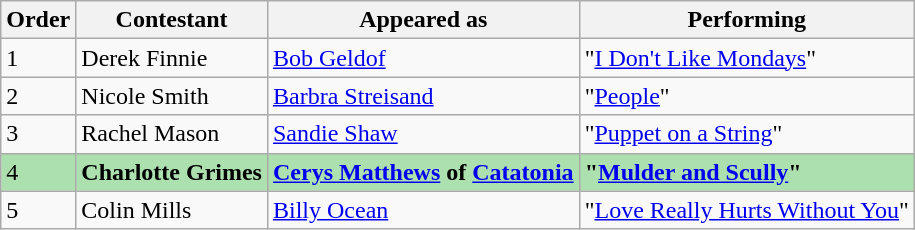<table class="wikitable">
<tr>
<th>Order</th>
<th>Contestant</th>
<th>Appeared as</th>
<th>Performing</th>
</tr>
<tr>
<td>1</td>
<td>Derek Finnie</td>
<td><a href='#'>Bob Geldof</a></td>
<td>"<a href='#'>I Don't Like Mondays</a>"</td>
</tr>
<tr>
<td>2</td>
<td>Nicole Smith</td>
<td><a href='#'>Barbra Streisand</a></td>
<td>"<a href='#'>People</a>"</td>
</tr>
<tr>
<td>3</td>
<td>Rachel Mason</td>
<td><a href='#'>Sandie Shaw</a></td>
<td>"<a href='#'>Puppet on a String</a>"</td>
</tr>
<tr style="background:#ACE1AF;">
<td>4</td>
<td><strong>Charlotte Grimes</strong></td>
<td><strong><a href='#'>Cerys Matthews</a> of <a href='#'>Catatonia</a></strong></td>
<td><strong>"<a href='#'>Mulder and Scully</a>"</strong></td>
</tr>
<tr>
<td>5</td>
<td>Colin Mills</td>
<td><a href='#'>Billy Ocean</a></td>
<td>"<a href='#'>Love Really Hurts Without You</a>"</td>
</tr>
</table>
